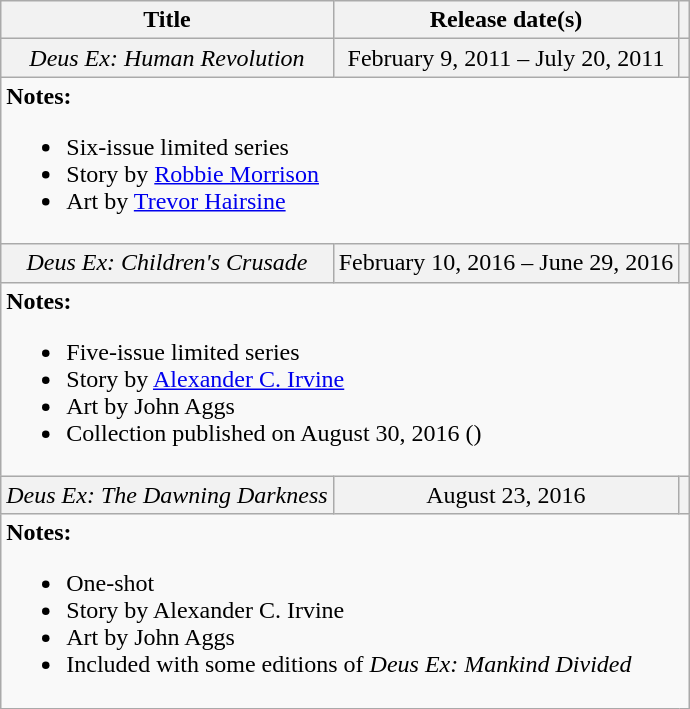<table class="wikitable">
<tr style="text-align: center">
<th>Title</th>
<th>Release date(s)</th>
<th></th>
</tr>
<tr bgcolor="#F2F2F2" align="center">
<td><em>Deus Ex: Human Revolution</em></td>
<td>February 9, 2011 – July 20, 2011</td>
<td></td>
</tr>
<tr>
<td colspan="3" style="border: none; vertical-align: top"><strong>Notes:</strong><br><ul><li>Six-issue limited series</li><li>Story by <a href='#'>Robbie Morrison</a></li><li>Art by <a href='#'>Trevor Hairsine</a></li></ul></td>
</tr>
<tr bgcolor="#F2F2F2" align="center">
<td><em>Deus Ex: Children's Crusade</em></td>
<td>February 10, 2016 – June 29, 2016</td>
<td></td>
</tr>
<tr>
<td colspan="3" style="border: none; vertical-align: top"><strong>Notes:</strong><br><ul><li>Five-issue limited series</li><li>Story by <a href='#'>Alexander C. Irvine</a></li><li>Art by John Aggs</li><li>Collection published on August 30, 2016 ()</li></ul></td>
</tr>
<tr bgcolor="#F2F2F2" align="center">
<td><em>Deus Ex: The Dawning Darkness</em></td>
<td>August 23, 2016</td>
<td></td>
</tr>
<tr>
<td colspan="3" style="border: none; vertical-align: top"><strong>Notes:</strong><br><ul><li>One-shot</li><li>Story by Alexander C. Irvine</li><li>Art by John Aggs</li><li>Included with some editions of <em>Deus Ex: Mankind Divided</em></li></ul></td>
</tr>
</table>
